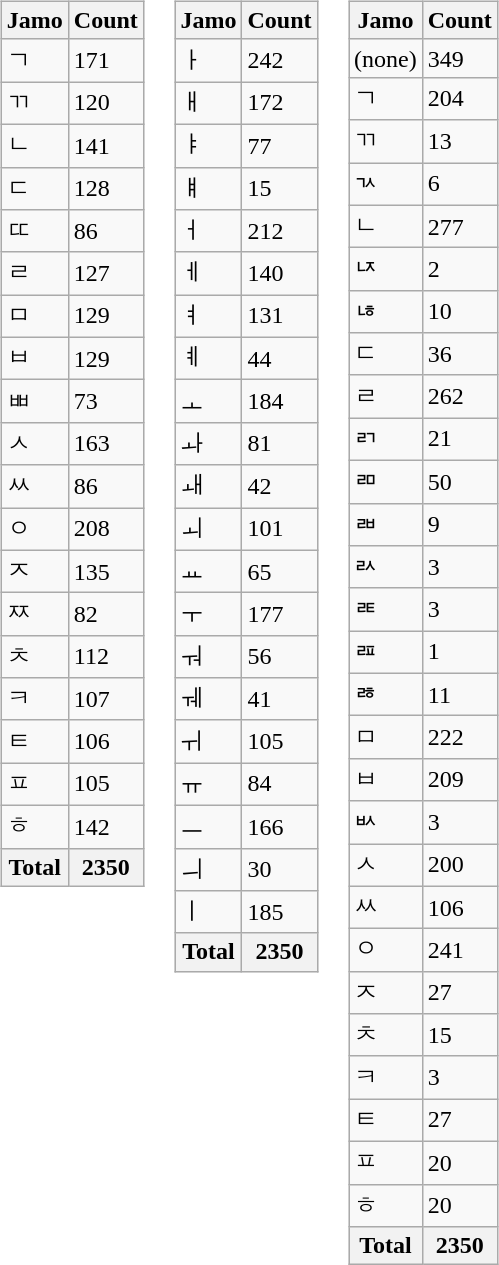<table>
<tr>
<td style="vertical-align:top"><br><table class="wikitable sortable">
<tr>
<th>Jamo</th>
<th>Count</th>
</tr>
<tr>
<td>ㄱ</td>
<td>171</td>
</tr>
<tr>
<td>ㄲ</td>
<td>120</td>
</tr>
<tr>
<td>ㄴ</td>
<td>141</td>
</tr>
<tr>
<td>ㄷ</td>
<td>128</td>
</tr>
<tr>
<td>ㄸ</td>
<td>86</td>
</tr>
<tr>
<td>ㄹ</td>
<td>127</td>
</tr>
<tr>
<td>ㅁ</td>
<td>129</td>
</tr>
<tr>
<td>ㅂ</td>
<td>129</td>
</tr>
<tr>
<td>ㅃ</td>
<td>73</td>
</tr>
<tr>
<td>ㅅ</td>
<td>163</td>
</tr>
<tr>
<td>ㅆ</td>
<td>86</td>
</tr>
<tr>
<td>ㅇ</td>
<td>208</td>
</tr>
<tr>
<td>ㅈ</td>
<td>135</td>
</tr>
<tr>
<td>ㅉ</td>
<td>82</td>
</tr>
<tr>
<td>ㅊ</td>
<td>112</td>
</tr>
<tr>
<td>ㅋ</td>
<td>107</td>
</tr>
<tr>
<td>ㅌ</td>
<td>106</td>
</tr>
<tr>
<td>ㅍ</td>
<td>105</td>
</tr>
<tr>
<td>ㅎ</td>
<td>142</td>
</tr>
<tr>
<th>Total</th>
<th>2350</th>
</tr>
</table>
</td>
<td style="vertical-align:top"><br><table class="wikitable sortable">
<tr>
<th>Jamo</th>
<th>Count</th>
</tr>
<tr>
<td>ㅏ</td>
<td>242</td>
</tr>
<tr>
<td>ㅐ</td>
<td>172</td>
</tr>
<tr>
<td>ㅑ</td>
<td>77</td>
</tr>
<tr>
<td>ㅒ</td>
<td>15</td>
</tr>
<tr>
<td>ㅓ</td>
<td>212</td>
</tr>
<tr>
<td>ㅔ</td>
<td>140</td>
</tr>
<tr>
<td>ㅕ</td>
<td>131</td>
</tr>
<tr>
<td>ㅖ</td>
<td>44</td>
</tr>
<tr>
<td>ㅗ</td>
<td>184</td>
</tr>
<tr>
<td>ㅘ</td>
<td>81</td>
</tr>
<tr>
<td>ㅙ</td>
<td>42</td>
</tr>
<tr>
<td>ㅚ</td>
<td>101</td>
</tr>
<tr>
<td>ㅛ</td>
<td>65</td>
</tr>
<tr>
<td>ㅜ</td>
<td>177</td>
</tr>
<tr>
<td>ㅝ</td>
<td>56</td>
</tr>
<tr>
<td>ㅞ</td>
<td>41</td>
</tr>
<tr>
<td>ㅟ</td>
<td>105</td>
</tr>
<tr>
<td>ㅠ</td>
<td>84</td>
</tr>
<tr>
<td>ㅡ</td>
<td>166</td>
</tr>
<tr>
<td>ㅢ</td>
<td>30</td>
</tr>
<tr>
<td>ㅣ</td>
<td>185</td>
</tr>
<tr>
<th>Total</th>
<th>2350</th>
</tr>
</table>
</td>
<td><br><table class="wikitable sortable">
<tr>
<th>Jamo</th>
<th>Count</th>
</tr>
<tr>
<td>(none)</td>
<td>349</td>
</tr>
<tr>
<td>ㄱ</td>
<td>204</td>
</tr>
<tr>
<td>ㄲ</td>
<td>13</td>
</tr>
<tr>
<td>ㄳ</td>
<td>6</td>
</tr>
<tr>
<td>ㄴ</td>
<td>277</td>
</tr>
<tr>
<td>ㄵ</td>
<td>2</td>
</tr>
<tr>
<td>ㄶ</td>
<td>10</td>
</tr>
<tr>
<td>ㄷ</td>
<td>36</td>
</tr>
<tr>
<td>ㄹ</td>
<td>262</td>
</tr>
<tr>
<td>ㄺ</td>
<td>21</td>
</tr>
<tr>
<td>ㄻ</td>
<td>50</td>
</tr>
<tr>
<td>ㄼ</td>
<td>9</td>
</tr>
<tr>
<td>ㄽ</td>
<td>3</td>
</tr>
<tr>
<td>ㄾ</td>
<td>3</td>
</tr>
<tr>
<td>ㄿ</td>
<td>1</td>
</tr>
<tr>
<td>ㅀ</td>
<td>11</td>
</tr>
<tr>
<td>ㅁ</td>
<td>222</td>
</tr>
<tr>
<td>ㅂ</td>
<td>209</td>
</tr>
<tr>
<td>ㅄ</td>
<td>3</td>
</tr>
<tr>
<td>ㅅ</td>
<td>200</td>
</tr>
<tr>
<td>ㅆ</td>
<td>106</td>
</tr>
<tr>
<td>ㅇ</td>
<td>241</td>
</tr>
<tr>
<td>ㅈ</td>
<td>27</td>
</tr>
<tr>
<td>ㅊ</td>
<td>15</td>
</tr>
<tr>
<td>ㅋ</td>
<td>3</td>
</tr>
<tr>
<td>ㅌ</td>
<td>27</td>
</tr>
<tr>
<td>ㅍ</td>
<td>20</td>
</tr>
<tr>
<td>ㅎ</td>
<td>20</td>
</tr>
<tr>
<th>Total</th>
<th>2350</th>
</tr>
</table>
</td>
</tr>
</table>
